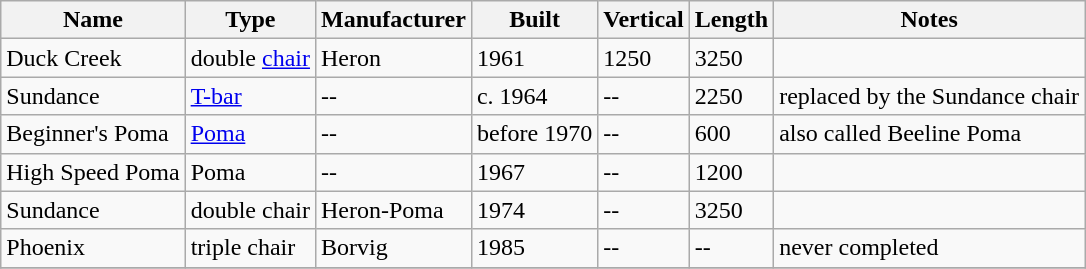<table class="wikitable">
<tr>
<th>Name</th>
<th>Type</th>
<th>Manufacturer</th>
<th>Built</th>
<th>Vertical<br></th>
<th>Length<br></th>
<th>Notes</th>
</tr>
<tr>
<td>Duck Creek</td>
<td>double <a href='#'>chair</a></td>
<td>Heron</td>
<td>1961</td>
<td>1250</td>
<td>3250</td>
<td></td>
</tr>
<tr>
<td>Sundance</td>
<td><a href='#'>T-bar</a></td>
<td>--</td>
<td>c. 1964</td>
<td>--</td>
<td>2250</td>
<td>replaced by the Sundance chair</td>
</tr>
<tr>
<td>Beginner's Poma</td>
<td><a href='#'>Poma</a></td>
<td>--</td>
<td>before 1970</td>
<td>--</td>
<td>600</td>
<td>also called Beeline Poma</td>
</tr>
<tr>
<td>High Speed Poma</td>
<td>Poma</td>
<td>--</td>
<td>1967</td>
<td>--</td>
<td>1200</td>
<td></td>
</tr>
<tr>
<td>Sundance</td>
<td>double chair</td>
<td>Heron-Poma</td>
<td>1974</td>
<td>--</td>
<td>3250</td>
<td></td>
</tr>
<tr>
<td>Phoenix</td>
<td>triple chair</td>
<td>Borvig</td>
<td>1985</td>
<td>--</td>
<td>--</td>
<td>never completed</td>
</tr>
<tr>
</tr>
</table>
